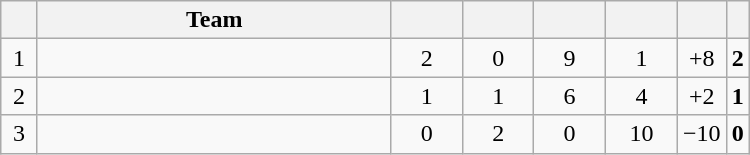<table class="wikitable" style="text-align:center" width="500">
<tr>
<th width="5%"></th>
<th width="50%">Team</th>
<th width="10%"></th>
<th width="10%"></th>
<th width="10%"></th>
<th width="10%"></th>
<th width="10%"></th>
<th width="10%"></th>
</tr>
<tr>
<td>1</td>
<td style="text-align:left"></td>
<td>2</td>
<td>0</td>
<td>9</td>
<td>1</td>
<td>+8</td>
<td><strong>2</strong></td>
</tr>
<tr>
<td>2</td>
<td style="text-align:left"></td>
<td>1</td>
<td>1</td>
<td>6</td>
<td>4</td>
<td>+2</td>
<td><strong>1</strong></td>
</tr>
<tr>
<td>3</td>
<td style="text-align:left"></td>
<td>0</td>
<td>2</td>
<td>0</td>
<td>10</td>
<td>−10</td>
<td><strong>0</strong></td>
</tr>
</table>
